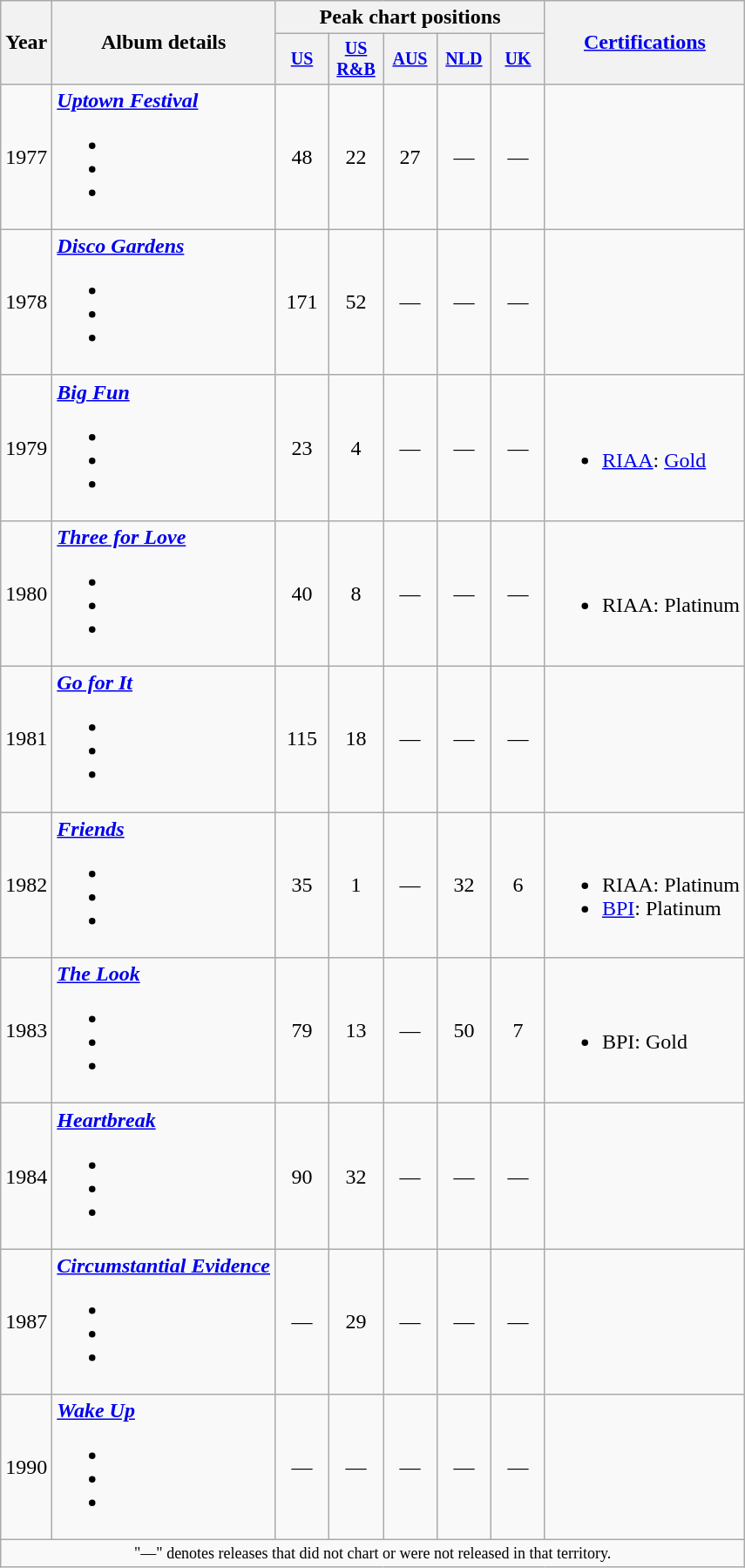<table class="wikitable" style="text-align:center;">
<tr>
<th rowspan="2">Year</th>
<th rowspan="2">Album details</th>
<th colspan="5">Peak chart positions</th>
<th rowspan="2"><a href='#'>Certifications</a></th>
</tr>
<tr style="font-size:smaller;">
<th width="35"><a href='#'>US</a><br></th>
<th width="35"><a href='#'>US R&B</a><br></th>
<th width="35"><a href='#'>AUS</a><br></th>
<th width="35"><a href='#'>NLD</a><br></th>
<th width="35"><a href='#'>UK</a><br></th>
</tr>
<tr>
<td>1977</td>
<td align="left"><strong><em><a href='#'>Uptown Festival</a></em></strong><br><ul><li></li><li></li><li></li></ul></td>
<td>48</td>
<td>22</td>
<td>27</td>
<td>—</td>
<td>—</td>
<td></td>
</tr>
<tr>
<td>1978</td>
<td align="left"><strong><em><a href='#'>Disco Gardens</a></em></strong><br><ul><li></li><li></li><li></li></ul></td>
<td>171</td>
<td>52</td>
<td>—</td>
<td>—</td>
<td>—</td>
<td></td>
</tr>
<tr>
<td>1979</td>
<td align="left"><strong><em><a href='#'>Big Fun</a></em></strong><br><ul><li></li><li></li><li></li></ul></td>
<td>23</td>
<td>4</td>
<td>—</td>
<td>—</td>
<td>—</td>
<td align="left"><br><ul><li><a href='#'>RIAA</a>: <a href='#'>Gold</a></li></ul></td>
</tr>
<tr>
<td>1980</td>
<td align="left"><strong><em><a href='#'>Three for Love</a></em></strong><br><ul><li></li><li></li><li></li></ul></td>
<td>40</td>
<td>8</td>
<td>—</td>
<td>—</td>
<td>—</td>
<td align="left"><br><ul><li>RIAA: Platinum</li></ul></td>
</tr>
<tr>
<td>1981</td>
<td align="left"><strong><em><a href='#'>Go for It</a></em></strong><br><ul><li></li><li></li><li></li></ul></td>
<td>115</td>
<td>18</td>
<td>—</td>
<td>—</td>
<td>—</td>
<td></td>
</tr>
<tr>
<td>1982</td>
<td align="left"><strong><em><a href='#'>Friends</a></em></strong><br><ul><li></li><li></li><li></li></ul></td>
<td>35</td>
<td>1</td>
<td>—</td>
<td>32</td>
<td>6</td>
<td align="left"><br><ul><li>RIAA: Platinum</li><li><a href='#'>BPI</a>: Platinum</li></ul></td>
</tr>
<tr>
<td>1983</td>
<td align="left"><strong><em><a href='#'>The Look</a></em></strong><br><ul><li></li><li></li><li></li></ul></td>
<td>79</td>
<td>13</td>
<td>—</td>
<td>50</td>
<td>7</td>
<td align="left"><br><ul><li>BPI: Gold</li></ul></td>
</tr>
<tr>
<td>1984</td>
<td align="left"><strong><em><a href='#'>Heartbreak</a></em></strong><br><ul><li></li><li></li><li></li></ul></td>
<td>90</td>
<td>32</td>
<td>—</td>
<td>—</td>
<td>—</td>
<td align="left"></td>
</tr>
<tr>
<td>1987</td>
<td align="left"><strong><em><a href='#'>Circumstantial Evidence</a></em></strong><br><ul><li></li><li></li><li></li></ul></td>
<td>—</td>
<td>29</td>
<td>—</td>
<td>—</td>
<td>—</td>
<td></td>
</tr>
<tr>
<td>1990</td>
<td align="left"><strong><em><a href='#'>Wake Up</a></em></strong><br><ul><li></li><li></li><li></li></ul></td>
<td>—</td>
<td>—</td>
<td>—</td>
<td>—</td>
<td>—</td>
<td></td>
</tr>
<tr>
<td colspan="11" style="text-align:center; font-size:9pt;">"—" denotes releases that did not chart or were not released in that territory.</td>
</tr>
</table>
